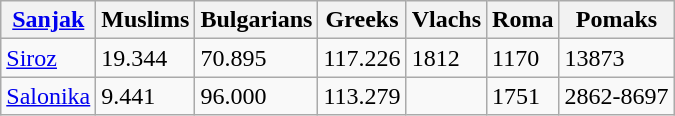<table class="wikitable sortable">
<tr>
<th><a href='#'>Sanjak</a></th>
<th>Muslims</th>
<th>Bulgarians</th>
<th>Greeks</th>
<th>Vlachs</th>
<th>Roma</th>
<th>Pomaks</th>
</tr>
<tr>
<td><a href='#'>Siroz</a></td>
<td>19.344</td>
<td>70.895</td>
<td>117.226</td>
<td>1812</td>
<td>1170</td>
<td>13873</td>
</tr>
<tr>
<td><a href='#'>Salonika</a></td>
<td>9.441</td>
<td>96.000</td>
<td>113.279</td>
<td></td>
<td>1751</td>
<td>2862-8697</td>
</tr>
</table>
